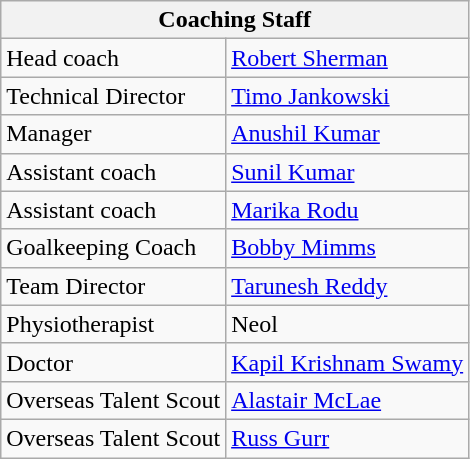<table class=wikitable>
<tr>
<th colspan="2">Coaching Staff</th>
</tr>
<tr>
<td>Head coach</td>
<td> <a href='#'>Robert Sherman</a></td>
</tr>
<tr>
<td>Technical Director</td>
<td> <a href='#'>Timo Jankowski</a></td>
</tr>
<tr>
<td>Manager</td>
<td> <a href='#'>Anushil Kumar</a></td>
</tr>
<tr>
<td>Assistant coach</td>
<td> <a href='#'>Sunil Kumar</a></td>
</tr>
<tr>
<td>Assistant coach</td>
<td> <a href='#'>Marika Rodu</a></td>
</tr>
<tr>
<td>Goalkeeping Coach</td>
<td> <a href='#'>Bobby Mimms</a></td>
</tr>
<tr>
<td>Team Director</td>
<td> <a href='#'>Tarunesh Reddy</a></td>
</tr>
<tr>
<td>Physiotherapist</td>
<td>Neol</td>
</tr>
<tr>
<td>Doctor</td>
<td> <a href='#'>Kapil Krishnam Swamy</a></td>
</tr>
<tr>
<td>Overseas Talent Scout</td>
<td> <a href='#'>Alastair McLae</a></td>
</tr>
<tr>
<td>Overseas Talent Scout</td>
<td> <a href='#'>Russ Gurr</a></td>
</tr>
</table>
